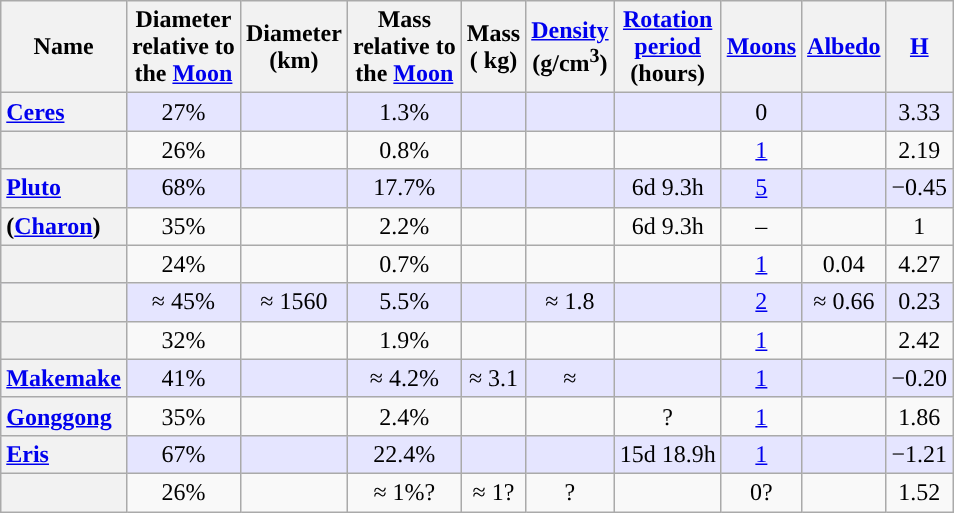<table class="wikitable sortable" style="text-align: center">
<tr>
<th scope=col width=54>Name</th>
<th scope=col>Diameter <br> relative to <br> the <a href='#'>Moon</a></th>
<th scope=col>Diameter <br> (km)</th>
<th scope=col>Mass <br> relative to <br> the <a href='#'>Moon</a></th>
<th scope=col>Mass <br> ( kg)</th>
<th scope=col><a href='#'>Density</a> <br> (g/cm<sup>3</sup>)</th>
<th scope=col><a href='#'>Rotation <br> period</a> <br> (hours)</th>
<th scope=col><a href='#'>Moons</a></th>
<th scope=col><a href='#'>Albedo</a></th>
<th scope=col><a href='#'>H</a></th>
</tr>
<tr style="background: #E5E5FF;">
<th scope=row style="text-align: left"><a href='#'>Ceres</a></th>
<td>27%</td>
<td></td>
<td>1.3%</td>
<td></td>
<td></td>
<td></td>
<td>0</td>
<td></td>
<td>3.33</td>
</tr>
<tr>
<th scope=row style="text-align: left"></th>
<td>26%</td>
<td></td>
<td>0.8%</td>
<td></td>
<td></td>
<td></td>
<td><a href='#'>1</a></td>
<td></td>
<td>2.19</td>
</tr>
<tr style="background: #E5E5FF;">
<th scope=row style="text-align: left"><a href='#'>Pluto</a></th>
<td>68%</td>
<td></td>
<td>17.7%</td>
<td></td>
<td></td>
<td>6d 9.3h</td>
<td><a href='#'>5</a></td>
<td></td>
<td>−0.45</td>
</tr>
<tr>
<th scope=row style="text-align: left" data-sort-value="Charon">(<a href='#'>Charon</a>)</th>
<td>35%</td>
<td></td>
<td>2.2%</td>
<td></td>
<td></td>
<td>6d 9.3h</td>
<td>–</td>
<td></td>
<td>1</td>
</tr>
<tr align=center>
<th scope=row style="text-align: left"><em></em></th>
<td>24%</td>
<td></td>
<td>0.7%</td>
<td></td>
<td></td>
<td></td>
<td><a href='#'>1</a></td>
<td>0.04</td>
<td>4.27</td>
</tr>
<tr style="background: #E5E5FF;">
<th scope=row style="text-align: left"></th>
<td data-sort-value="45%">≈ 45%</td>
<td>≈ 1560</td>
<td>5.5%</td>
<td></td>
<td>≈ 1.8</td>
<td></td>
<td><a href='#'>2</a></td>
<td>≈ 0.66</td>
<td>0.23</td>
</tr>
<tr>
<th scope=row style="text-align: left"></th>
<td>32%</td>
<td></td>
<td>1.9%</td>
<td></td>
<td></td>
<td></td>
<td><a href='#'>1</a></td>
<td></td>
<td>2.42</td>
</tr>
<tr style="background: #E5E5FF;">
<th scope=row style="text-align: left"><a href='#'>Makemake</a></th>
<td>41%</td>
<td></td>
<td data-sort-value="4.2%">≈ 4.2%</td>
<td>≈ 3.1</td>
<td>≈ </td>
<td></td>
<td><a href='#'>1</a></td>
<td></td>
<td>−0.20</td>
</tr>
<tr>
<th scope=row style="text-align: left"><a href='#'>Gonggong</a></th>
<td>35%</td>
<td></td>
<td>2.4%</td>
<td></td>
<td></td>
<td>?</td>
<td><a href='#'>1</a></td>
<td></td>
<td>1.86</td>
</tr>
<tr style="background: #E5E5FF;">
<th scope=row style="text-align: left"><a href='#'>Eris</a></th>
<td>67%</td>
<td></td>
<td>22.4%</td>
<td></td>
<td></td>
<td>15d 18.9h</td>
<td><a href='#'>1</a></td>
<td></td>
<td>−1.21</td>
</tr>
<tr>
<th scope=row style="text-align: left"></th>
<td>26%</td>
<td></td>
<td data-sort-value="1%">≈ 1%?</td>
<td>≈ 1?</td>
<td>?</td>
<td></td>
<td>0?</td>
<td></td>
<td>1.52</td>
</tr>
</table>
